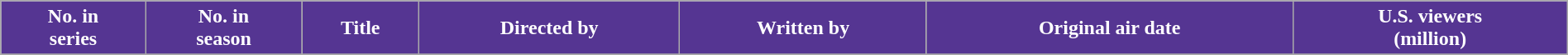<table class="wikitable plainrowheaders" style="width: 100%; margin-right: 0;">
<tr>
<th style="background:#553592; color:#fff; text-align:center;">No. in<br>series</th>
<th style="background:#553592; color:#fff; text-align:center;">No. in<br>season</th>
<th style="background:#553592; color:#fff; text-align:center;">Title</th>
<th style="background:#553592; color:#fff; text-align:center;">Directed by</th>
<th style="background:#553592; color:#fff; text-align:center;">Written by</th>
<th style="background:#553592; color:#fff; text-align:center;">Original air date</th>
<th style="background:#553592; color:#fff; text-align:center;">U.S. viewers<br>(million)</th>
</tr>
<tr>
</tr>
</table>
